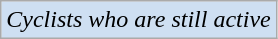<table class= "wikitable" align= "center">
<tr>
<td style= "background:#CEDFF2;"><em>Cyclists who are still active</em></td>
</tr>
</table>
